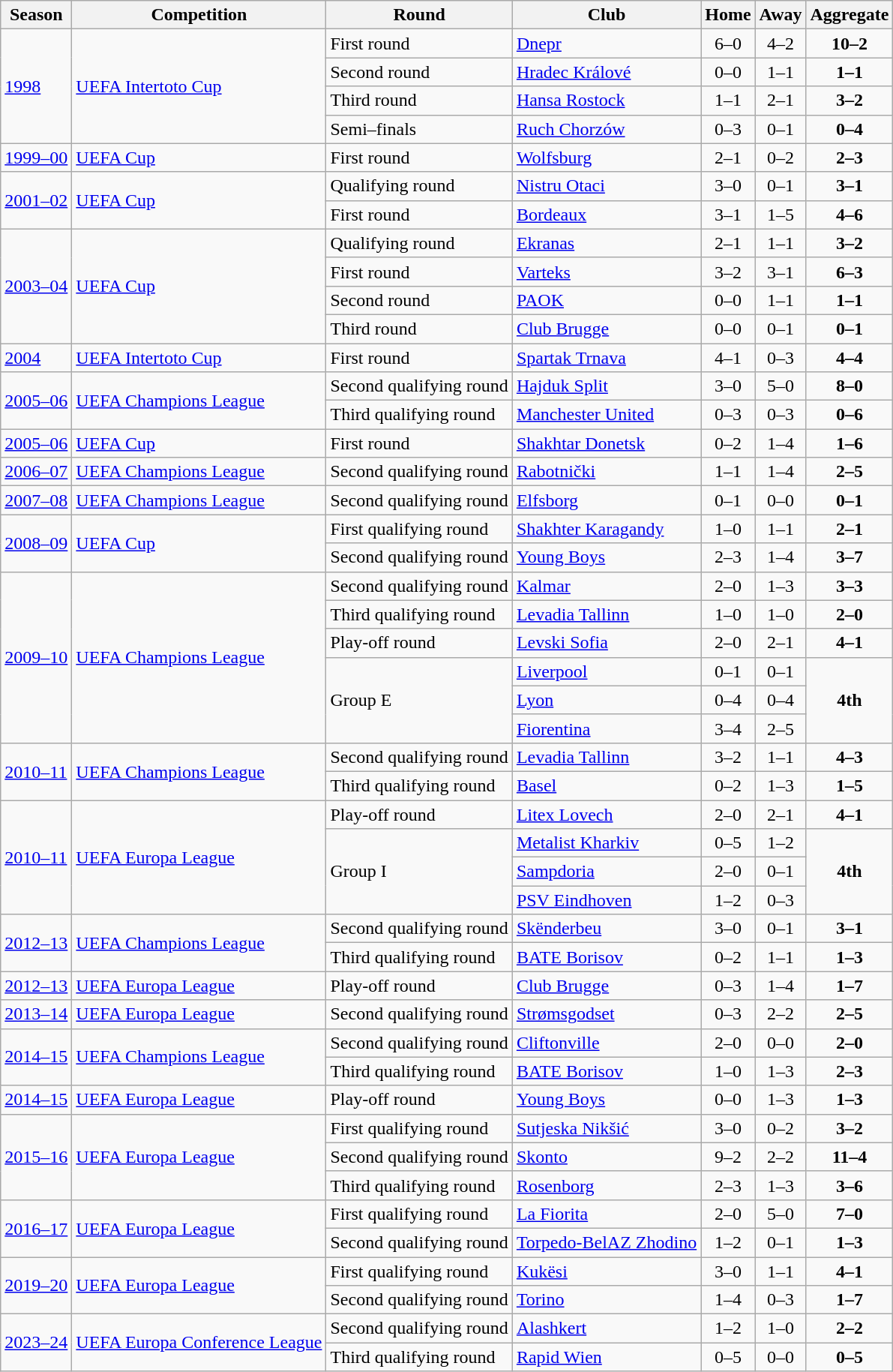<table class="wikitable">
<tr>
<th>Season</th>
<th>Competition</th>
<th>Round</th>
<th>Club</th>
<th>Home</th>
<th>Away</th>
<th>Aggregate</th>
</tr>
<tr>
<td rowspan="4"><a href='#'>1998</a></td>
<td rowspan="4"><a href='#'>UEFA Intertoto Cup</a></td>
<td>First round</td>
<td> <a href='#'>Dnepr</a></td>
<td style="text-align:center;">6–0</td>
<td style="text-align:center;">4–2</td>
<td style="text-align:center;"><strong>10–2</strong></td>
</tr>
<tr>
<td>Second round</td>
<td> <a href='#'>Hradec Králové</a></td>
<td style="text-align:center;">0–0</td>
<td style="text-align:center;">1–1</td>
<td style="text-align:center;"><strong>1–1</strong></td>
</tr>
<tr>
<td>Third round</td>
<td> <a href='#'>Hansa Rostock</a></td>
<td style="text-align:center;">1–1</td>
<td style="text-align:center;">2–1</td>
<td style="text-align:center;"><strong>3–2</strong></td>
</tr>
<tr>
<td>Semi–finals</td>
<td> <a href='#'>Ruch Chorzów</a></td>
<td style="text-align:center;">0–3</td>
<td style="text-align:center;">0–1</td>
<td style="text-align:center;"><strong>0–4</strong></td>
</tr>
<tr>
<td><a href='#'>1999–00</a></td>
<td><a href='#'>UEFA Cup</a></td>
<td>First round</td>
<td> <a href='#'>Wolfsburg</a></td>
<td style="text-align:center;">2–1</td>
<td style="text-align:center;">0–2</td>
<td style="text-align:center;"><strong>2–3</strong></td>
</tr>
<tr>
<td rowspan="2"><a href='#'>2001–02</a></td>
<td rowspan="2"><a href='#'>UEFA Cup</a></td>
<td>Qualifying round</td>
<td> <a href='#'>Nistru Otaci</a></td>
<td style="text-align:center;">3–0</td>
<td style="text-align:center;">0–1</td>
<td style="text-align:center;"><strong>3–1</strong></td>
</tr>
<tr>
<td>First round</td>
<td> <a href='#'>Bordeaux</a></td>
<td style="text-align:center;">3–1</td>
<td style="text-align:center;">1–5</td>
<td style="text-align:center;"><strong>4–6</strong></td>
</tr>
<tr>
<td rowspan="4"><a href='#'>2003–04</a></td>
<td rowspan="4"><a href='#'>UEFA Cup</a></td>
<td>Qualifying round</td>
<td> <a href='#'>Ekranas</a></td>
<td style="text-align:center;">2–1</td>
<td style="text-align:center;">1–1</td>
<td style="text-align:center;"><strong>3–2</strong></td>
</tr>
<tr>
<td>First round</td>
<td> <a href='#'>Varteks</a></td>
<td style="text-align:center;">3–2</td>
<td style="text-align:center;">3–1</td>
<td style="text-align:center;"><strong>6–3</strong></td>
</tr>
<tr>
<td>Second round</td>
<td> <a href='#'>PAOK</a></td>
<td style="text-align:center;">0–0</td>
<td style="text-align:center;">1–1</td>
<td style="text-align:center;"><strong>1–1</strong></td>
</tr>
<tr>
<td>Third round</td>
<td> <a href='#'>Club Brugge</a></td>
<td style="text-align:center;">0–0</td>
<td style="text-align:center;">0–1</td>
<td style="text-align:center;"><strong>0–1</strong></td>
</tr>
<tr>
<td><a href='#'>2004</a></td>
<td><a href='#'>UEFA Intertoto Cup</a></td>
<td>First round</td>
<td> <a href='#'>Spartak Trnava</a></td>
<td style="text-align:center;">4–1</td>
<td style="text-align:center;">0–3</td>
<td style="text-align:center;"><strong>4–4</strong></td>
</tr>
<tr>
<td rowspan="2"><a href='#'>2005–06</a></td>
<td rowspan="2"><a href='#'>UEFA Champions League</a></td>
<td>Second qualifying round</td>
<td> <a href='#'>Hajduk Split</a></td>
<td style="text-align:center;">3–0</td>
<td style="text-align:center;">5–0</td>
<td style="text-align:center;"><strong>8–0</strong></td>
</tr>
<tr>
<td>Third qualifying round</td>
<td> <a href='#'>Manchester United</a></td>
<td style="text-align:center;">0–3</td>
<td style="text-align:center;">0–3</td>
<td style="text-align:center;"><strong>0–6</strong></td>
</tr>
<tr>
<td><a href='#'>2005–06</a></td>
<td><a href='#'>UEFA Cup</a></td>
<td>First round</td>
<td> <a href='#'>Shakhtar Donetsk</a></td>
<td style="text-align:center;">0–2</td>
<td style="text-align:center;">1–4</td>
<td style="text-align:center;"><strong>1–6</strong></td>
</tr>
<tr>
<td><a href='#'>2006–07</a></td>
<td><a href='#'>UEFA Champions League</a></td>
<td>Second qualifying round</td>
<td> <a href='#'>Rabotnički</a></td>
<td style="text-align:center;">1–1</td>
<td style="text-align:center;">1–4</td>
<td style="text-align:center;"><strong>2–5</strong></td>
</tr>
<tr>
<td><a href='#'>2007–08</a></td>
<td><a href='#'>UEFA Champions League</a></td>
<td>Second qualifying round</td>
<td> <a href='#'>Elfsborg</a></td>
<td style="text-align:center;">0–1</td>
<td style="text-align:center;">0–0</td>
<td style="text-align:center;"><strong>0–1</strong></td>
</tr>
<tr>
<td rowspan="2"><a href='#'>2008–09</a></td>
<td rowspan="2"><a href='#'>UEFA Cup</a></td>
<td>First qualifying round</td>
<td> <a href='#'>Shakhter Karagandy</a></td>
<td style="text-align:center;">1–0</td>
<td style="text-align:center;">1–1</td>
<td style="text-align:center;"><strong>2–1</strong></td>
</tr>
<tr>
<td>Second qualifying round</td>
<td> <a href='#'>Young Boys</a></td>
<td style="text-align:center;">2–3</td>
<td style="text-align:center;">1–4</td>
<td style="text-align:center;"><strong>3–7</strong></td>
</tr>
<tr>
<td rowspan="6"><a href='#'>2009–10</a></td>
<td rowspan="6"><a href='#'>UEFA Champions League</a></td>
<td>Second qualifying round</td>
<td> <a href='#'>Kalmar</a></td>
<td style="text-align:center;">2–0</td>
<td style="text-align:center;">1–3</td>
<td style="text-align:center;"><strong>3–3</strong></td>
</tr>
<tr>
<td>Third qualifying round</td>
<td> <a href='#'>Levadia Tallinn</a></td>
<td style="text-align:center;">1–0</td>
<td style="text-align:center;">1–0</td>
<td style="text-align:center;"><strong>2–0</strong></td>
</tr>
<tr>
<td>Play-off round</td>
<td> <a href='#'>Levski Sofia</a></td>
<td style="text-align:center;">2–0</td>
<td style="text-align:center;">2–1</td>
<td style="text-align:center;"><strong>4–1</strong></td>
</tr>
<tr>
<td rowspan="3">Group E</td>
<td> <a href='#'>Liverpool</a></td>
<td style="text-align:center;">0–1</td>
<td style="text-align:center;">0–1</td>
<td rowspan=3 align=center><strong>4th</strong></td>
</tr>
<tr>
<td> <a href='#'>Lyon</a></td>
<td style="text-align:center;">0–4</td>
<td style="text-align:center;">0–4</td>
</tr>
<tr>
<td> <a href='#'>Fiorentina</a></td>
<td style="text-align:center;">3–4</td>
<td style="text-align:center;">2–5</td>
</tr>
<tr>
<td rowspan="2"><a href='#'>2010–11</a></td>
<td rowspan="2"><a href='#'>UEFA Champions League</a></td>
<td>Second qualifying round</td>
<td> <a href='#'>Levadia Tallinn</a></td>
<td style="text-align:center;">3–2</td>
<td style="text-align:center;">1–1</td>
<td style="text-align:center;"><strong>4–3</strong></td>
</tr>
<tr>
<td>Third qualifying round</td>
<td> <a href='#'>Basel</a></td>
<td style="text-align:center;">0–2</td>
<td style="text-align:center;">1–3</td>
<td style="text-align:center;"><strong>1–5</strong></td>
</tr>
<tr>
<td rowspan="4"><a href='#'>2010–11</a></td>
<td rowspan="4"><a href='#'>UEFA Europa League</a></td>
<td>Play-off round</td>
<td> <a href='#'>Litex Lovech</a></td>
<td style="text-align:center;">2–0</td>
<td style="text-align:center;">2–1</td>
<td style="text-align:center;"><strong>4–1</strong></td>
</tr>
<tr>
<td rowspan="3">Group I</td>
<td> <a href='#'>Metalist Kharkiv</a></td>
<td style="text-align:center;">0–5</td>
<td style="text-align:center;">1–2</td>
<td rowspan=3 align=center><strong>4th</strong></td>
</tr>
<tr>
<td> <a href='#'>Sampdoria</a></td>
<td style="text-align:center;">2–0</td>
<td style="text-align:center;">0–1</td>
</tr>
<tr>
<td> <a href='#'>PSV Eindhoven</a></td>
<td style="text-align:center;">1–2</td>
<td style="text-align:center;">0–3</td>
</tr>
<tr>
<td rowspan="2"><a href='#'>2012–13</a></td>
<td rowspan="2"><a href='#'>UEFA Champions League</a></td>
<td>Second qualifying round</td>
<td> <a href='#'>Skënderbeu</a></td>
<td style="text-align:center;">3–0</td>
<td style="text-align:center;">0–1</td>
<td style="text-align:center;"><strong>3–1</strong></td>
</tr>
<tr>
<td>Third qualifying round</td>
<td> <a href='#'>BATE Borisov</a></td>
<td style="text-align:center;">0–2</td>
<td style="text-align:center;">1–1</td>
<td style="text-align:center;"><strong>1–3</strong></td>
</tr>
<tr>
<td><a href='#'>2012–13</a></td>
<td><a href='#'>UEFA Europa League</a></td>
<td>Play-off round</td>
<td> <a href='#'>Club Brugge</a></td>
<td style="text-align:center;">0–3</td>
<td style="text-align:center;">1–4</td>
<td style="text-align:center;"><strong>1–7</strong></td>
</tr>
<tr>
<td><a href='#'>2013–14</a></td>
<td><a href='#'>UEFA Europa League</a></td>
<td>Second qualifying round</td>
<td> <a href='#'>Strømsgodset</a></td>
<td style="text-align:center;">0–3</td>
<td style="text-align:center;">2–2</td>
<td style="text-align:center;"><strong>2–5</strong></td>
</tr>
<tr>
<td rowspan="2"><a href='#'>2014–15</a></td>
<td rowspan="2"><a href='#'>UEFA Champions League</a></td>
<td>Second qualifying round</td>
<td> <a href='#'>Cliftonville</a></td>
<td style="text-align:center;">2–0</td>
<td style="text-align:center;">0–0</td>
<td style="text-align:center;"><strong>2–0</strong></td>
</tr>
<tr>
<td>Third qualifying round</td>
<td> <a href='#'>BATE Borisov</a></td>
<td style="text-align:center;">1–0</td>
<td style="text-align:center;">1–3</td>
<td style="text-align:center;"><strong>2–3</strong></td>
</tr>
<tr>
<td><a href='#'>2014–15</a></td>
<td><a href='#'>UEFA Europa League</a></td>
<td>Play-off round</td>
<td> <a href='#'>Young Boys</a></td>
<td style="text-align:center;">0–0</td>
<td style="text-align:center;">1–3</td>
<td style="text-align:center;"><strong>1–3</strong></td>
</tr>
<tr>
<td rowspan="3"><a href='#'>2015–16</a></td>
<td rowspan="3"><a href='#'>UEFA Europa League</a></td>
<td>First qualifying round</td>
<td> <a href='#'>Sutjeska Nikšić</a></td>
<td style="text-align:center;">3–0</td>
<td style="text-align:center;">0–2</td>
<td style="text-align:center;"><strong>3–2</strong></td>
</tr>
<tr>
<td>Second qualifying round</td>
<td> <a href='#'>Skonto</a></td>
<td style="text-align:center;">9–2</td>
<td style="text-align:center;">2–2</td>
<td style="text-align:center;"><strong>11–4</strong></td>
</tr>
<tr>
<td>Third qualifying round</td>
<td> <a href='#'>Rosenborg</a></td>
<td style="text-align:center;">2–3</td>
<td style="text-align:center;">1–3</td>
<td style="text-align:center;"><strong>3–6</strong></td>
</tr>
<tr>
<td rowspan="2"><a href='#'>2016–17</a></td>
<td rowspan="2"><a href='#'>UEFA Europa League</a></td>
<td>First qualifying round</td>
<td> <a href='#'>La Fiorita</a></td>
<td style="text-align:center;">2–0</td>
<td style="text-align:center;">5–0</td>
<td style="text-align:center;"><strong>7–0</strong></td>
</tr>
<tr>
<td>Second qualifying round</td>
<td> <a href='#'>Torpedo-BelAZ Zhodino</a></td>
<td style="text-align:center;">1–2</td>
<td style="text-align:center;">0–1</td>
<td style="text-align:center;"><strong>1–3</strong></td>
</tr>
<tr>
<td rowspan="2"><a href='#'>2019–20</a></td>
<td rowspan="2"><a href='#'>UEFA Europa League</a></td>
<td>First qualifying round</td>
<td> <a href='#'>Kukësi</a></td>
<td style="text-align:center;">3–0</td>
<td style="text-align:center;">1–1</td>
<td style="text-align:center;"><strong>4–1</strong></td>
</tr>
<tr>
<td>Second qualifying round</td>
<td> <a href='#'>Torino</a></td>
<td style="text-align:center;">1–4</td>
<td style="text-align:center;">0–3</td>
<td style="text-align:center;"><strong>1–7</strong></td>
</tr>
<tr>
<td rowspan="2"><a href='#'>2023–24</a></td>
<td rowspan="2"><a href='#'>UEFA Europa Conference League</a></td>
<td>Second qualifying round</td>
<td> <a href='#'>Alashkert</a></td>
<td style="text-align:center;">1–2 </td>
<td style="text-align:center;">1–0</td>
<td style="text-align:center;"><strong>2–2</strong> </td>
</tr>
<tr>
<td>Third qualifying round</td>
<td> <a href='#'>Rapid Wien</a></td>
<td style="text-align:center;">0–5</td>
<td style="text-align:center;">0–0</td>
<td style="text-align:center;"><strong>0–5</strong></td>
</tr>
</table>
